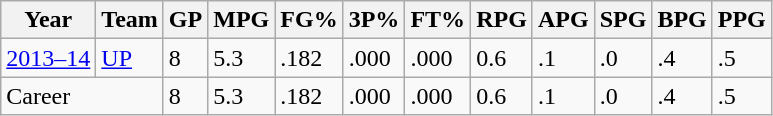<table class="wikitable sortable">
<tr>
<th>Year</th>
<th>Team</th>
<th>GP</th>
<th>MPG</th>
<th>FG%</th>
<th>3P%</th>
<th>FT%</th>
<th>RPG</th>
<th>APG</th>
<th>SPG</th>
<th>BPG</th>
<th>PPG</th>
</tr>
<tr>
<td><a href='#'>2013–14</a></td>
<td><a href='#'>UP</a></td>
<td>8</td>
<td>5.3</td>
<td>.182</td>
<td>.000</td>
<td>.000</td>
<td>0.6</td>
<td>.1</td>
<td>.0</td>
<td>.4</td>
<td>.5</td>
</tr>
<tr>
<td colspan="2">Career</td>
<td>8</td>
<td>5.3</td>
<td>.182</td>
<td>.000</td>
<td>.000</td>
<td>0.6</td>
<td>.1</td>
<td>.0</td>
<td>.4</td>
<td>.5</td>
</tr>
</table>
